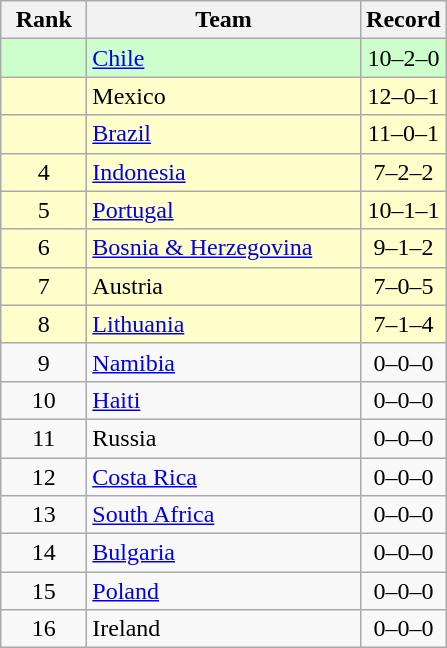<table class="wikitable" style="text-align: center">
<tr>
<th width=50>Rank</th>
<th width=175>Team</th>
<th width=50>Record</th>
</tr>
<tr style="background:#cfc;">
<td></td>
<td align=left> <a href='#'>Chile</a></td>
<td>10–2–0</td>
</tr>
<tr style="background:#ffc;">
<td></td>
<td align=left> Mexico</td>
<td>12–0–1</td>
</tr>
<tr style="background:#ffc;">
<td></td>
<td align=left> <a href='#'>Brazil</a></td>
<td>11–0–1</td>
</tr>
<tr style="background:#ffc;">
<td>4</td>
<td align=left> <a href='#'>Indonesia</a></td>
<td>7–2–2</td>
</tr>
<tr style="background:#ffc;">
<td>5</td>
<td align=left> <a href='#'>Portugal</a></td>
<td>10–1–1</td>
</tr>
<tr style="background:#ffc;">
<td>6</td>
<td align=left> <a href='#'>Bosnia & Herzegovina</a></td>
<td>9–1–2</td>
</tr>
<tr style="background:#ffc;">
<td>7</td>
<td align=left> Austria</td>
<td>7–0–5</td>
</tr>
<tr style="background:#ffc;">
<td>8</td>
<td align=left> <a href='#'>Lithuania</a></td>
<td>7–1–4</td>
</tr>
<tr>
<td>9</td>
<td align=left> <a href='#'>Namibia</a></td>
<td>0–0–0</td>
</tr>
<tr>
<td>10</td>
<td align=left> <a href='#'>Haiti</a></td>
<td>0–0–0</td>
</tr>
<tr>
<td>11</td>
<td align=left> Russia</td>
<td>0–0–0</td>
</tr>
<tr>
<td>12</td>
<td align=left> <a href='#'>Costa Rica</a></td>
<td>0–0–0</td>
</tr>
<tr>
<td>13</td>
<td align=left> <a href='#'>South Africa</a></td>
<td>0–0–0</td>
</tr>
<tr>
<td>14</td>
<td align=left> <a href='#'>Bulgaria</a></td>
<td>0–0–0</td>
</tr>
<tr>
<td>15</td>
<td align=left> <a href='#'>Poland</a></td>
<td>0–0–0</td>
</tr>
<tr>
<td>16</td>
<td align=left> Ireland</td>
<td>0–0–0</td>
</tr>
</table>
